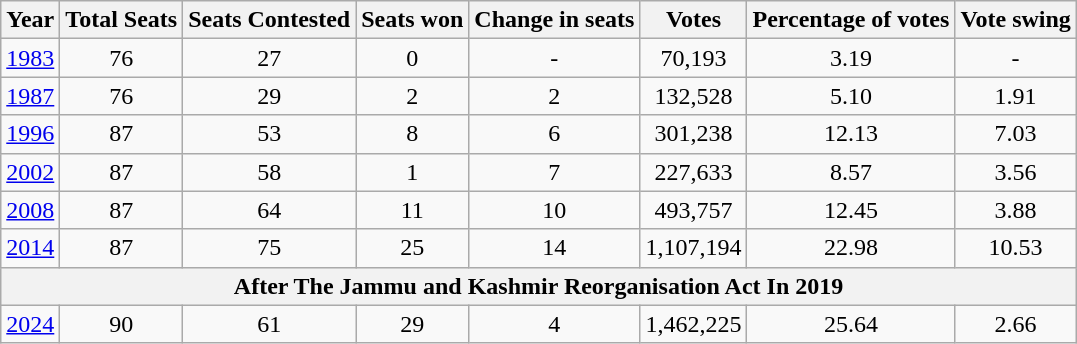<table class="wikitable sortable" style="text-align:center">
<tr>
<th>Year</th>
<th>Total Seats</th>
<th>Seats Contested</th>
<th>Seats won</th>
<th>Change in seats</th>
<th>Votes</th>
<th>Percentage of votes</th>
<th>Vote swing</th>
</tr>
<tr>
<td><a href='#'>1983</a></td>
<td>76</td>
<td>27</td>
<td>0</td>
<td>-</td>
<td>70,193</td>
<td>3.19</td>
<td>-</td>
</tr>
<tr>
<td><a href='#'>1987</a></td>
<td>76</td>
<td>29</td>
<td>2</td>
<td>2</td>
<td>132,528</td>
<td>5.10</td>
<td>1.91</td>
</tr>
<tr>
<td><a href='#'>1996</a></td>
<td>87</td>
<td>53</td>
<td>8</td>
<td>6</td>
<td>301,238</td>
<td>12.13</td>
<td>7.03</td>
</tr>
<tr>
<td><a href='#'>2002</a></td>
<td>87</td>
<td>58</td>
<td>1</td>
<td>7</td>
<td>227,633</td>
<td>8.57</td>
<td>3.56</td>
</tr>
<tr>
<td><a href='#'>2008</a></td>
<td>87</td>
<td>64</td>
<td>11</td>
<td>10</td>
<td>493,757</td>
<td>12.45</td>
<td>3.88</td>
</tr>
<tr>
<td><a href='#'>2014</a></td>
<td>87</td>
<td>75</td>
<td>25</td>
<td>14</td>
<td>1,107,194</td>
<td>22.98</td>
<td>10.53</td>
</tr>
<tr>
<th colspan=8>After The Jammu and Kashmir Reorganisation Act In 2019</th>
</tr>
<tr>
<td><a href='#'>2024</a></td>
<td>90</td>
<td>61</td>
<td>29</td>
<td>4</td>
<td>1,462,225</td>
<td>25.64</td>
<td>2.66</td>
</tr>
</table>
